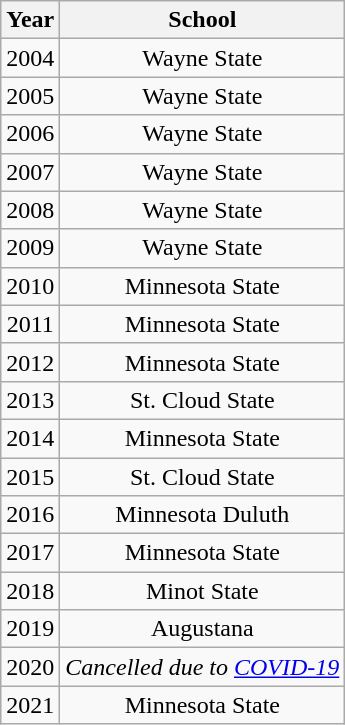<table class="wikitable" style="text-align:center">
<tr>
<th>Year</th>
<th>School</th>
</tr>
<tr>
<td>2004</td>
<td>Wayne State</td>
</tr>
<tr>
<td>2005</td>
<td>Wayne State</td>
</tr>
<tr>
<td>2006</td>
<td>Wayne State</td>
</tr>
<tr>
<td>2007</td>
<td>Wayne State</td>
</tr>
<tr>
<td>2008</td>
<td>Wayne State</td>
</tr>
<tr>
<td>2009</td>
<td>Wayne State</td>
</tr>
<tr>
<td>2010</td>
<td>Minnesota State</td>
</tr>
<tr>
<td>2011</td>
<td>Minnesota State</td>
</tr>
<tr>
<td>2012</td>
<td>Minnesota State</td>
</tr>
<tr>
<td>2013</td>
<td>St. Cloud State</td>
</tr>
<tr>
<td>2014</td>
<td>Minnesota State</td>
</tr>
<tr>
<td>2015</td>
<td>St. Cloud State</td>
</tr>
<tr>
<td>2016</td>
<td>Minnesota Duluth</td>
</tr>
<tr>
<td>2017</td>
<td>Minnesota State</td>
</tr>
<tr>
<td>2018</td>
<td>Minot State</td>
</tr>
<tr>
<td>2019</td>
<td>Augustana</td>
</tr>
<tr>
<td>2020</td>
<td><em>Cancelled due to <a href='#'>COVID-19</a></em></td>
</tr>
<tr>
<td>2021</td>
<td>Minnesota State</td>
</tr>
</table>
